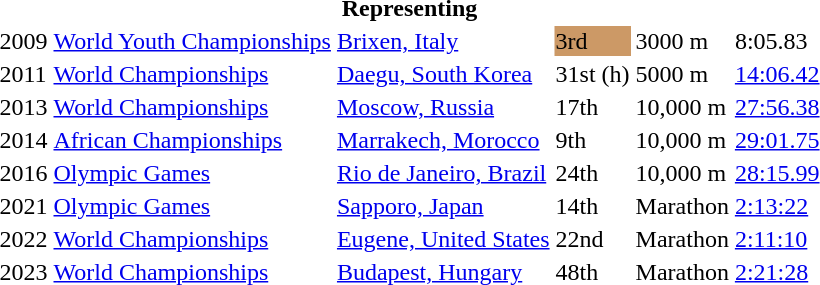<table>
<tr>
<th colspan="6">Representing </th>
</tr>
<tr>
<td>2009</td>
<td><a href='#'>World Youth Championships</a></td>
<td><a href='#'>Brixen, Italy</a></td>
<td bgcolor=cc9966>3rd</td>
<td>3000 m</td>
<td>8:05.83</td>
</tr>
<tr>
<td>2011</td>
<td><a href='#'>World Championships</a></td>
<td><a href='#'>Daegu, South Korea</a></td>
<td>31st (h)</td>
<td>5000 m</td>
<td><a href='#'>14:06.42</a></td>
</tr>
<tr>
<td>2013</td>
<td><a href='#'>World Championships</a></td>
<td><a href='#'>Moscow, Russia</a></td>
<td>17th</td>
<td>10,000 m</td>
<td><a href='#'>27:56.38</a></td>
</tr>
<tr>
<td>2014</td>
<td><a href='#'>African Championships</a></td>
<td><a href='#'>Marrakech, Morocco</a></td>
<td>9th</td>
<td>10,000 m</td>
<td><a href='#'>29:01.75</a></td>
</tr>
<tr>
<td>2016</td>
<td><a href='#'>Olympic Games</a></td>
<td><a href='#'>Rio de Janeiro, Brazil</a></td>
<td>24th</td>
<td>10,000 m</td>
<td><a href='#'>28:15.99</a></td>
</tr>
<tr>
<td>2021</td>
<td><a href='#'>Olympic Games</a></td>
<td><a href='#'>Sapporo, Japan</a></td>
<td>14th</td>
<td>Marathon</td>
<td><a href='#'>2:13:22</a></td>
</tr>
<tr>
<td>2022</td>
<td><a href='#'>World Championships</a></td>
<td><a href='#'>Eugene, United States</a></td>
<td>22nd</td>
<td>Marathon</td>
<td><a href='#'>2:11:10</a></td>
</tr>
<tr>
<td>2023</td>
<td><a href='#'>World Championships</a></td>
<td><a href='#'>Budapest, Hungary</a></td>
<td>48th</td>
<td>Marathon</td>
<td><a href='#'>2:21:28</a></td>
</tr>
</table>
